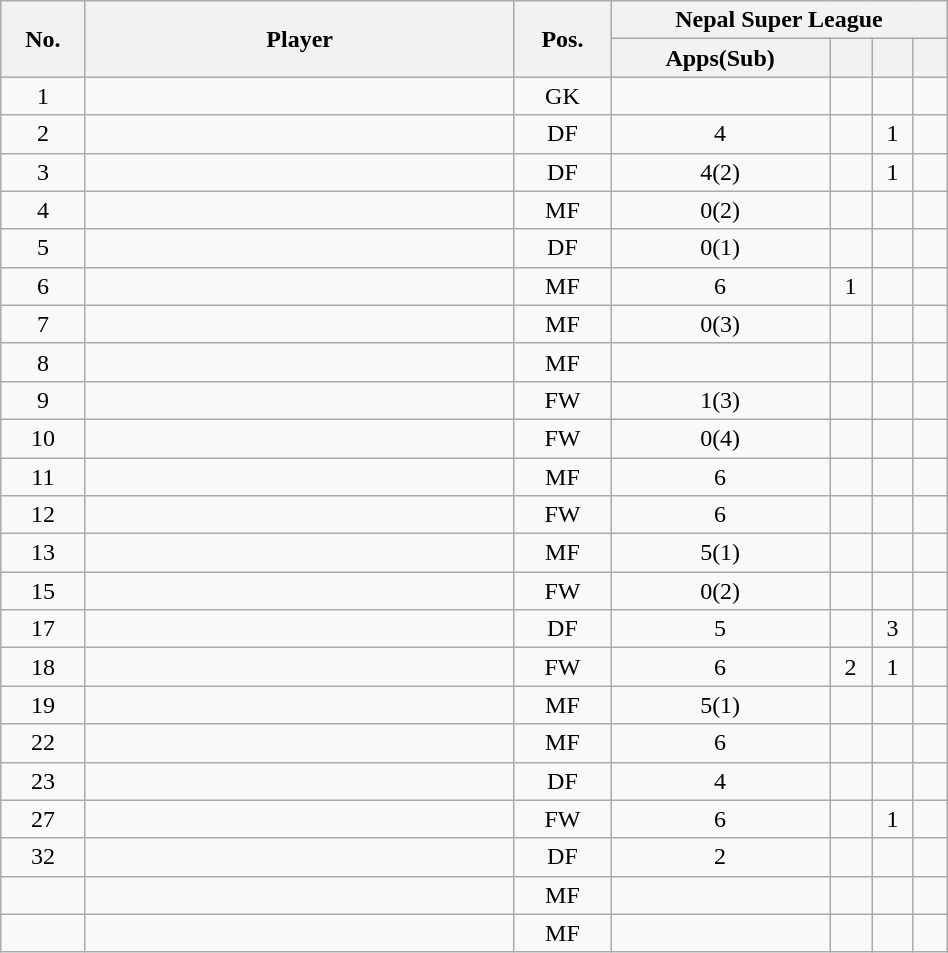<table class="wikitable sortable alternance" style="text-align:center;width:50%">
<tr>
<th rowspan="2" style="width:5px">No.</th>
<th rowspan="2" style="width:150px">Player</th>
<th rowspan="2" style="width:5px">Pos.</th>
<th colspan="4">Nepal Super League</th>
</tr>
<tr style="text-align:center">
<th width="5">Apps(Sub)</th>
<th width="5"></th>
<th width="5"></th>
<th width="5"></th>
</tr>
<tr>
<td>1</td>
<td> </td>
<td>GK</td>
<td></td>
<td></td>
<td></td>
<td></td>
</tr>
<tr>
<td>2</td>
<td> </td>
<td>DF</td>
<td>4</td>
<td></td>
<td>1</td>
<td></td>
</tr>
<tr>
<td>3</td>
<td> </td>
<td>DF</td>
<td>4(2)</td>
<td></td>
<td>1</td>
<td></td>
</tr>
<tr>
<td>4</td>
<td> </td>
<td>MF</td>
<td>0(2)</td>
<td></td>
<td></td>
<td></td>
</tr>
<tr>
<td>5</td>
<td> </td>
<td>DF</td>
<td>0(1)</td>
<td></td>
<td></td>
<td></td>
</tr>
<tr>
<td>6</td>
<td> </td>
<td>MF</td>
<td>6</td>
<td>1</td>
<td></td>
<td></td>
</tr>
<tr>
<td>7</td>
<td> </td>
<td>MF</td>
<td>0(3)</td>
<td></td>
<td></td>
<td></td>
</tr>
<tr>
<td>8</td>
<td> </td>
<td>MF</td>
<td></td>
<td></td>
<td></td>
<td></td>
</tr>
<tr>
<td>9</td>
<td> </td>
<td>FW</td>
<td>1(3)</td>
<td></td>
<td></td>
<td></td>
</tr>
<tr>
<td>10</td>
<td> </td>
<td>FW</td>
<td>0(4)</td>
<td></td>
<td></td>
<td></td>
</tr>
<tr>
<td>11</td>
<td> </td>
<td>MF</td>
<td>6</td>
<td></td>
<td></td>
<td></td>
</tr>
<tr>
<td>12</td>
<td> </td>
<td>FW</td>
<td>6</td>
<td></td>
<td></td>
<td></td>
</tr>
<tr>
<td>13</td>
<td> </td>
<td>MF</td>
<td>5(1)</td>
<td></td>
<td></td>
<td></td>
</tr>
<tr>
<td>15</td>
<td> </td>
<td>FW</td>
<td>0(2)</td>
<td></td>
<td></td>
<td></td>
</tr>
<tr>
<td>17</td>
<td> </td>
<td>DF</td>
<td>5</td>
<td></td>
<td>3</td>
<td></td>
</tr>
<tr>
<td>18</td>
<td> </td>
<td>FW</td>
<td>6</td>
<td>2</td>
<td>1</td>
<td></td>
</tr>
<tr>
<td>19</td>
<td> </td>
<td>MF</td>
<td>5(1)</td>
<td></td>
<td></td>
<td></td>
</tr>
<tr>
<td>22</td>
<td> </td>
<td>MF</td>
<td>6</td>
<td></td>
<td></td>
<td></td>
</tr>
<tr>
<td>23</td>
<td> </td>
<td>DF</td>
<td>4</td>
<td></td>
<td></td>
<td></td>
</tr>
<tr>
<td>27</td>
<td> </td>
<td>FW</td>
<td>6</td>
<td></td>
<td>1</td>
<td></td>
</tr>
<tr>
<td>32</td>
<td> </td>
<td>DF</td>
<td>2</td>
<td></td>
<td></td>
<td></td>
</tr>
<tr>
<td></td>
<td> </td>
<td>MF</td>
<td></td>
<td></td>
<td></td>
<td></td>
</tr>
<tr>
<td></td>
<td> </td>
<td>MF</td>
<td></td>
<td></td>
<td></td>
<td></td>
</tr>
</table>
